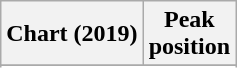<table class="wikitable sortable plainrowheaders" style="text-align:center">
<tr>
<th scope="col">Chart (2019)</th>
<th scope="col">Peak<br> position</th>
</tr>
<tr>
</tr>
<tr>
</tr>
<tr>
</tr>
</table>
